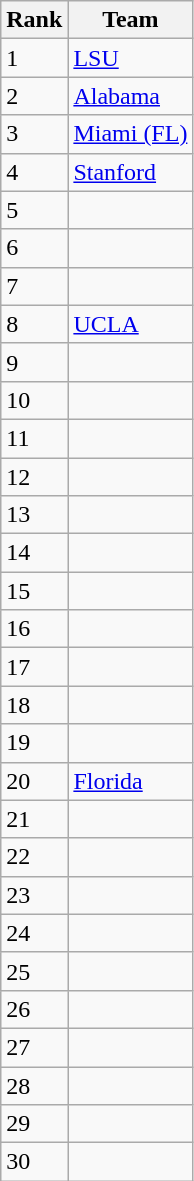<table class=wikitable>
<tr>
<th>Rank</th>
<th>Team</th>
</tr>
<tr>
<td>1</td>
<td><a href='#'>LSU</a></td>
</tr>
<tr>
<td>2</td>
<td><a href='#'>Alabama</a></td>
</tr>
<tr>
<td>3</td>
<td><a href='#'>Miami (FL)</a></td>
</tr>
<tr>
<td>4</td>
<td><a href='#'>Stanford</a></td>
</tr>
<tr>
<td>5</td>
<td></td>
</tr>
<tr>
<td>6</td>
<td></td>
</tr>
<tr>
<td>7</td>
<td></td>
</tr>
<tr>
<td>8</td>
<td><a href='#'>UCLA</a></td>
</tr>
<tr>
<td>9</td>
<td></td>
</tr>
<tr>
<td>10</td>
<td></td>
</tr>
<tr>
<td>11</td>
<td></td>
</tr>
<tr>
<td>12</td>
<td></td>
</tr>
<tr>
<td>13</td>
<td></td>
</tr>
<tr>
<td>14</td>
<td></td>
</tr>
<tr>
<td>15</td>
<td></td>
</tr>
<tr>
<td>16</td>
<td></td>
</tr>
<tr>
<td>17</td>
<td></td>
</tr>
<tr>
<td>18</td>
<td></td>
</tr>
<tr>
<td>19</td>
<td></td>
</tr>
<tr>
<td>20</td>
<td><a href='#'>Florida</a></td>
</tr>
<tr>
<td>21</td>
<td></td>
</tr>
<tr>
<td>22</td>
<td></td>
</tr>
<tr>
<td>23</td>
<td></td>
</tr>
<tr>
<td>24</td>
<td></td>
</tr>
<tr>
<td>25</td>
<td></td>
</tr>
<tr>
<td>26</td>
<td></td>
</tr>
<tr>
<td>27</td>
<td></td>
</tr>
<tr>
<td>28</td>
<td></td>
</tr>
<tr>
<td>29</td>
<td></td>
</tr>
<tr>
<td>30</td>
<td></td>
</tr>
</table>
